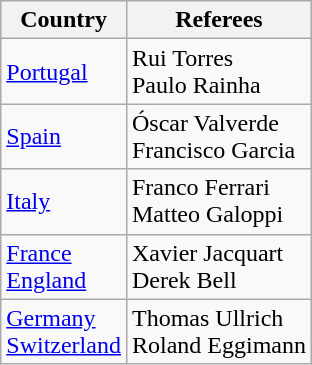<table class="wikitable sortable">
<tr>
<th>Country</th>
<th>Referees</th>
</tr>
<tr>
<td> <a href='#'>Portugal</a></td>
<td>Rui Torres <br> Paulo Rainha</td>
</tr>
<tr>
<td> <a href='#'>Spain</a></td>
<td>Óscar Valverde <br> Francisco Garcia</td>
</tr>
<tr>
<td> <a href='#'>Italy</a></td>
<td>Franco Ferrari <br> Matteo Galoppi</td>
</tr>
<tr>
<td> <a href='#'>France</a> <br>  <a href='#'>England</a></td>
<td>Xavier Jacquart <br> Derek Bell</td>
</tr>
<tr>
<td> <a href='#'>Germany</a> <br>  <a href='#'>Switzerland</a></td>
<td>Thomas Ullrich <br> Roland Eggimann</td>
</tr>
</table>
